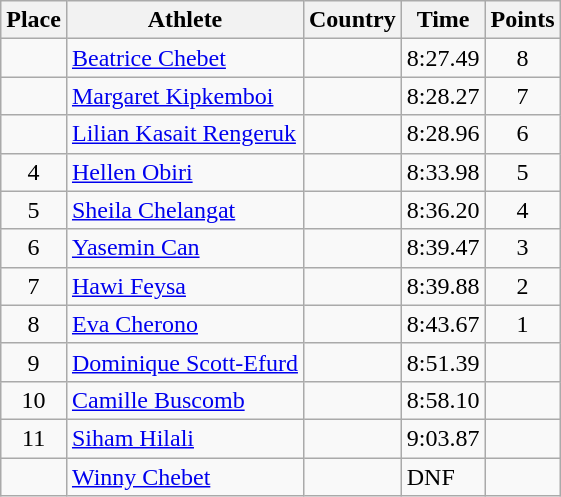<table class="wikitable">
<tr>
<th>Place</th>
<th>Athlete</th>
<th>Country</th>
<th>Time</th>
<th>Points</th>
</tr>
<tr>
<td align=center></td>
<td><a href='#'>Beatrice Chebet</a></td>
<td></td>
<td>8:27.49</td>
<td align=center>8</td>
</tr>
<tr>
<td align=center></td>
<td><a href='#'>Margaret Kipkemboi</a></td>
<td></td>
<td>8:28.27</td>
<td align=center>7</td>
</tr>
<tr>
<td align=center></td>
<td><a href='#'>Lilian Kasait Rengeruk</a></td>
<td></td>
<td>8:28.96</td>
<td align=center>6</td>
</tr>
<tr>
<td align=center>4</td>
<td><a href='#'>Hellen Obiri</a></td>
<td></td>
<td>8:33.98</td>
<td align=center>5</td>
</tr>
<tr>
<td align=center>5</td>
<td><a href='#'>Sheila Chelangat</a></td>
<td></td>
<td>8:36.20</td>
<td align=center>4</td>
</tr>
<tr>
<td align=center>6</td>
<td><a href='#'>Yasemin Can</a></td>
<td></td>
<td>8:39.47</td>
<td align=center>3</td>
</tr>
<tr>
<td align=center>7</td>
<td><a href='#'>Hawi Feysa</a></td>
<td></td>
<td>8:39.88</td>
<td align=center>2</td>
</tr>
<tr>
<td align=center>8</td>
<td><a href='#'>Eva Cherono</a></td>
<td></td>
<td>8:43.67</td>
<td align=center>1</td>
</tr>
<tr>
<td align=center>9</td>
<td><a href='#'>Dominique Scott-Efurd</a></td>
<td></td>
<td>8:51.39</td>
<td align=center></td>
</tr>
<tr>
<td align=center>10</td>
<td><a href='#'>Camille Buscomb</a></td>
<td></td>
<td>8:58.10</td>
<td align=center></td>
</tr>
<tr>
<td align=center>11</td>
<td><a href='#'>Siham Hilali</a></td>
<td></td>
<td>9:03.87</td>
<td align=center></td>
</tr>
<tr>
<td align=center></td>
<td><a href='#'>Winny Chebet</a></td>
<td></td>
<td>DNF</td>
<td align=center></td>
</tr>
</table>
